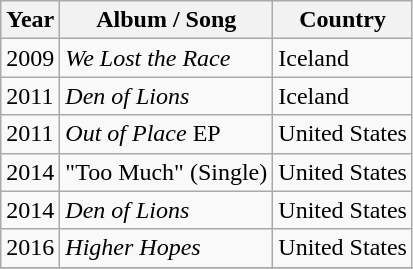<table class="wikitable">
<tr>
<th>Year</th>
<th>Album / Song</th>
<th>Country</th>
</tr>
<tr>
<td>2009</td>
<td><em>We Lost the Race</em></td>
<td>Iceland</td>
</tr>
<tr>
<td>2011</td>
<td><em>Den of Lions</em></td>
<td>Iceland</td>
</tr>
<tr>
<td>2011</td>
<td><em>Out of Place</em> EP</td>
<td>United States</td>
</tr>
<tr>
<td>2014</td>
<td>"Too Much" (Single)</td>
<td>United States</td>
</tr>
<tr>
<td>2014</td>
<td><em>Den of Lions</em></td>
<td>United States</td>
</tr>
<tr>
<td>2016</td>
<td><em>Higher Hopes</em></td>
<td>United States</td>
</tr>
<tr>
</tr>
</table>
